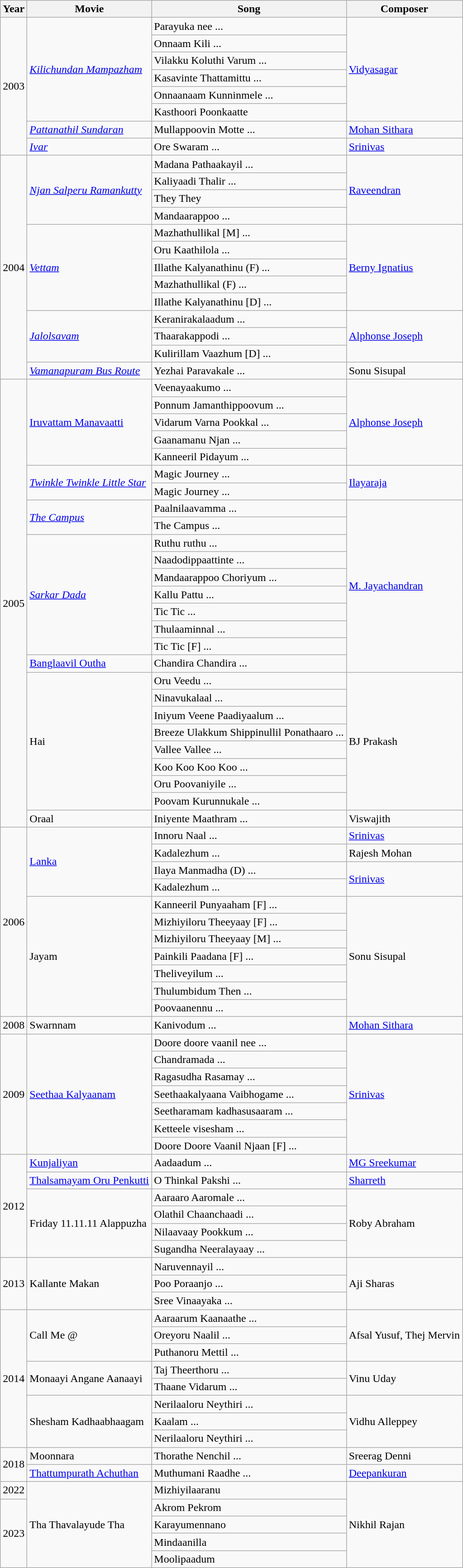<table class="wikitable">
<tr>
<th>Year</th>
<th>Movie</th>
<th>Song</th>
<th>Composer</th>
</tr>
<tr>
<td rowspan="8">2003</td>
<td rowspan="6"><em><a href='#'>Kilichundan Mampazham</a></em></td>
<td>Parayuka nee ...</td>
<td rowspan="6"><a href='#'>Vidyasagar</a></td>
</tr>
<tr>
<td>Onnaam Kili ...</td>
</tr>
<tr>
<td>Vilakku Koluthi Varum ...</td>
</tr>
<tr>
<td>Kasavinte Thattamittu ...</td>
</tr>
<tr>
<td>Onnaanaam Kunninmele ...</td>
</tr>
<tr>
<td>Kasthoori Poonkaatte</td>
</tr>
<tr>
<td><em><a href='#'>Pattanathil Sundaran</a></em></td>
<td>Mullappoovin Motte ...</td>
<td><a href='#'>Mohan Sithara</a></td>
</tr>
<tr>
<td><em><a href='#'>Ivar</a></em></td>
<td>Ore Swaram ...</td>
<td><a href='#'>Srinivas</a></td>
</tr>
<tr>
<td rowspan="13">2004</td>
<td rowspan="4"><em><a href='#'>Njan Salperu Ramankutty</a></em></td>
<td>Madana Pathaakayil ...</td>
<td rowspan="4"><a href='#'>Raveendran</a></td>
</tr>
<tr>
<td>Kaliyaadi Thalir ...</td>
</tr>
<tr>
<td>They They</td>
</tr>
<tr>
<td>Mandaarappoo ...</td>
</tr>
<tr>
<td rowspan="5"><em><a href='#'>Vettam</a></em></td>
<td>Mazhathullikal [M] ...</td>
<td rowspan="5"><a href='#'>Berny Ignatius</a></td>
</tr>
<tr>
<td>Oru Kaathilola ...</td>
</tr>
<tr>
<td>Illathe Kalyanathinu (F) ...</td>
</tr>
<tr>
<td>Mazhathullikal (F) ...</td>
</tr>
<tr>
<td>Illathe Kalyanathinu [D] ...</td>
</tr>
<tr>
<td rowspan="3"><em><a href='#'>Jalolsavam</a></em></td>
<td>Keranirakalaadum ...</td>
<td rowspan="3"><a href='#'>Alphonse Joseph</a></td>
</tr>
<tr>
<td>Thaarakappodi ...</td>
</tr>
<tr>
<td>Kulirillam Vaazhum [D] ...</td>
</tr>
<tr>
<td><em><a href='#'>Vamanapuram Bus Route</a></em></td>
<td>Yezhai Paravakale ...</td>
<td>Sonu Sisupal</td>
</tr>
<tr>
<td rowspan="26">2005</td>
<td rowspan="5"><a href='#'>Iruvattam Manavaatti</a></td>
<td>Veenayaakumo ...</td>
<td rowspan="5"><a href='#'>Alphonse Joseph</a></td>
</tr>
<tr>
<td>Ponnum Jamanthippoovum ...</td>
</tr>
<tr>
<td>Vidarum Varna Pookkal ...</td>
</tr>
<tr>
<td>Gaanamanu Njan ...</td>
</tr>
<tr>
<td>Kanneeril Pidayum ...</td>
</tr>
<tr>
<td rowspan="2"><em><a href='#'>Twinkle Twinkle Little Star</a></em></td>
<td>Magic Journey ...</td>
<td rowspan="2"><a href='#'>Ilayaraja</a></td>
</tr>
<tr>
<td>Magic Journey ...</td>
</tr>
<tr>
<td rowspan="2"><em><a href='#'>The Campus</a></em></td>
<td>Paalnilaavamma ...</td>
<td rowspan="10"><a href='#'>M. Jayachandran</a></td>
</tr>
<tr>
<td>The Campus ...</td>
</tr>
<tr>
<td rowspan="7"><em><a href='#'>Sarkar Dada</a></em></td>
<td>Ruthu ruthu ...</td>
</tr>
<tr>
<td>Naadodippaattinte ...</td>
</tr>
<tr>
<td>Mandaarappoo Choriyum ...</td>
</tr>
<tr>
<td>Kallu Pattu ...</td>
</tr>
<tr>
<td>Tic Tic ...</td>
</tr>
<tr>
<td>Thulaaminnal ...</td>
</tr>
<tr>
<td>Tic Tic [F] ...</td>
</tr>
<tr>
<td><a href='#'>Banglaavil Outha</a></td>
<td>Chandira Chandira ...</td>
</tr>
<tr>
<td rowspan="8">Hai</td>
<td>Oru Veedu ...</td>
<td rowspan="8">BJ Prakash</td>
</tr>
<tr>
<td>Ninavukalaal ...</td>
</tr>
<tr>
<td>Iniyum Veene Paadiyaalum ...</td>
</tr>
<tr>
<td>Breeze Ulakkum Shippinullil Ponathaaro ...</td>
</tr>
<tr>
<td>Vallee Vallee ...</td>
</tr>
<tr>
<td>Koo Koo Koo Koo ...</td>
</tr>
<tr>
<td>Oru Poovaniyile ...</td>
</tr>
<tr>
<td>Poovam Kurunnukale ...</td>
</tr>
<tr>
<td>Oraal</td>
<td>Iniyente Maathram ...</td>
<td>Viswajith</td>
</tr>
<tr>
<td rowspan="11">2006</td>
<td rowspan="4"><a href='#'>Lanka</a></td>
<td>Innoru Naal ...</td>
<td><a href='#'>Srinivas</a></td>
</tr>
<tr>
<td>Kadalezhum ...</td>
<td>Rajesh Mohan</td>
</tr>
<tr>
<td>Ilaya Manmadha (D) ...</td>
<td rowspan="2"><a href='#'>Srinivas</a></td>
</tr>
<tr>
<td>Kadalezhum ...</td>
</tr>
<tr>
<td rowspan="7">Jayam</td>
<td>Kanneeril Punyaaham [F] ...</td>
<td rowspan="7">Sonu Sisupal</td>
</tr>
<tr>
<td>Mizhiyiloru Theeyaay [F] ...</td>
</tr>
<tr>
<td>Mizhiyiloru Theeyaay [M] ...</td>
</tr>
<tr>
<td>Painkili Paadana [F] ...</td>
</tr>
<tr>
<td>Theliveyilum ...</td>
</tr>
<tr>
<td>Thulumbidum Then ...</td>
</tr>
<tr>
<td>Poovaanennu ...</td>
</tr>
<tr>
<td>2008</td>
<td>Swarnnam</td>
<td>Kanivodum ...</td>
<td><a href='#'>Mohan Sithara</a></td>
</tr>
<tr>
<td rowspan="7">2009</td>
<td rowspan="7"><a href='#'>Seethaa Kalyaanam</a></td>
<td>Doore doore vaanil nee ...</td>
<td rowspan="7"><a href='#'>Srinivas</a></td>
</tr>
<tr>
<td>Chandramada ...</td>
</tr>
<tr>
<td>Ragasudha Rasamay ...</td>
</tr>
<tr>
<td>Seethaakalyaana Vaibhogame ...</td>
</tr>
<tr>
<td>Seetharamam kadhasusaaram ...</td>
</tr>
<tr>
<td>Ketteele visesham ...</td>
</tr>
<tr>
<td>Doore Doore Vaanil Njaan [F] ...</td>
</tr>
<tr>
<td rowspan="6">2012</td>
<td><a href='#'>Kunjaliyan</a></td>
<td>Aadaadum ...</td>
<td><a href='#'>MG Sreekumar</a></td>
</tr>
<tr>
<td><a href='#'>Thalsamayam Oru Penkutti</a></td>
<td>O Thinkal Pakshi ...</td>
<td><a href='#'>Sharreth</a></td>
</tr>
<tr>
<td rowspan="4">Friday 11.11.11 Alappuzha</td>
<td>Aaraaro Aaromale ...</td>
<td rowspan="4">Roby Abraham</td>
</tr>
<tr>
<td>Olathil Chaanchaadi ...</td>
</tr>
<tr>
<td>Nilaavaay Pookkum ...</td>
</tr>
<tr>
<td>Sugandha Neeralayaay ...</td>
</tr>
<tr>
<td rowspan="3">2013</td>
<td rowspan="3">Kallante Makan</td>
<td>Naruvennayil ...</td>
<td rowspan="3">Aji Sharas</td>
</tr>
<tr>
<td>Poo Poraanjo ...</td>
</tr>
<tr>
<td>Sree Vinaayaka ...</td>
</tr>
<tr>
<td rowspan="8">2014</td>
<td rowspan="3">Call Me @</td>
<td>Aaraarum Kaanaathe ...</td>
<td rowspan="3">Afsal Yusuf, Thej Mervin</td>
</tr>
<tr>
<td>Oreyoru Naalil ...</td>
</tr>
<tr>
<td>Puthanoru Mettil ...</td>
</tr>
<tr>
<td rowspan="2">Monaayi Angane Aanaayi</td>
<td>Taj Theerthoru ...</td>
<td rowspan="2">Vinu Uday</td>
</tr>
<tr>
<td>Thaane Vidarum ...</td>
</tr>
<tr>
<td rowspan="3">Shesham Kadhaabhaagam</td>
<td>Nerilaaloru Neythiri ...</td>
<td rowspan="3">Vidhu Alleppey</td>
</tr>
<tr>
<td>Kaalam ...</td>
</tr>
<tr>
<td>Nerilaaloru Neythiri ...</td>
</tr>
<tr>
<td rowspan="2">2018</td>
<td>Moonnara</td>
<td>Thorathe Nenchil ...</td>
<td>Sreerag Denni</td>
</tr>
<tr>
<td><a href='#'>Thattumpurath Achuthan</a></td>
<td>Muthumani Raadhe ...</td>
<td><a href='#'>Deepankuran</a></td>
</tr>
<tr>
<td>2022</td>
<td rowspan="5">Tha Thavalayude Tha</td>
<td>Mizhiyilaaranu</td>
<td rowspan="5">Nikhil Rajan</td>
</tr>
<tr>
<td rowspan="4">2023</td>
<td>Akrom Pekrom</td>
</tr>
<tr>
<td>Karayumennano</td>
</tr>
<tr>
<td>Mindaanilla</td>
</tr>
<tr>
<td>Moolipaadum</td>
</tr>
</table>
